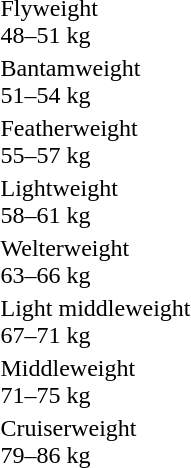<table>
<tr>
<td>Flyweight<br>48–51 kg</td>
<td></td>
<td></td>
<td></td>
</tr>
<tr>
<td>Bantamweight<br>51–54 kg</td>
<td></td>
<td></td>
<td></td>
</tr>
<tr>
<td>Featherweight<br>55–57 kg</td>
<td></td>
<td></td>
<td></td>
</tr>
<tr>
<td>Lightweight<br>58–61 kg</td>
<td></td>
<td></td>
<td></td>
</tr>
<tr>
<td>Welterweight<br>63–66 kg</td>
<td></td>
<td></td>
<td></td>
</tr>
<tr>
<td>Light middleweight<br>67–71 kg</td>
<td></td>
<td></td>
<td></td>
</tr>
<tr>
<td>Middleweight<br>71–75 kg</td>
<td></td>
<td></td>
<td></td>
</tr>
<tr>
<td>Cruiserweight<br>79–86 kg</td>
<td></td>
<td></td>
<td></td>
</tr>
</table>
